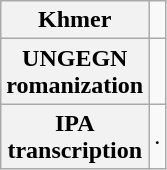<table class="wikitable">
<tr>
<th>Khmer</th>
<td></td>
</tr>
<tr>
<th>UNGEGN<br>romanization</th>
<td><em></em></td>
</tr>
<tr>
<th>IPA<br>transcription</th>
<td>.</td>
</tr>
</table>
